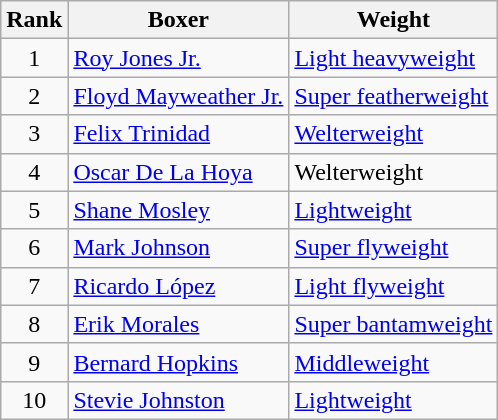<table class="wikitable ">
<tr>
<th>Rank</th>
<th>Boxer</th>
<th>Weight</th>
</tr>
<tr>
<td align=center>1</td>
<td><a href='#'>Roy Jones Jr.</a></td>
<td><a href='#'>Light heavyweight</a></td>
</tr>
<tr>
<td align=center>2</td>
<td><a href='#'>Floyd Mayweather Jr.</a></td>
<td><a href='#'>Super featherweight</a></td>
</tr>
<tr>
<td align=center>3</td>
<td><a href='#'>Felix Trinidad</a></td>
<td><a href='#'>Welterweight</a></td>
</tr>
<tr>
<td align=center>4</td>
<td><a href='#'>Oscar De La Hoya</a></td>
<td>Welterweight</td>
</tr>
<tr>
<td align=center>5</td>
<td><a href='#'>Shane Mosley</a></td>
<td><a href='#'>Lightweight</a></td>
</tr>
<tr>
<td align=center>6</td>
<td><a href='#'>Mark Johnson</a></td>
<td><a href='#'>Super flyweight</a></td>
</tr>
<tr>
<td align=center>7</td>
<td><a href='#'>Ricardo López</a></td>
<td><a href='#'>Light flyweight</a></td>
</tr>
<tr>
<td align=center>8</td>
<td><a href='#'>Erik Morales</a></td>
<td><a href='#'>Super bantamweight</a></td>
</tr>
<tr>
<td align=center>9</td>
<td><a href='#'>Bernard Hopkins</a></td>
<td><a href='#'>Middleweight</a></td>
</tr>
<tr>
<td align=center>10</td>
<td><a href='#'>Stevie Johnston</a></td>
<td><a href='#'>Lightweight</a></td>
</tr>
</table>
